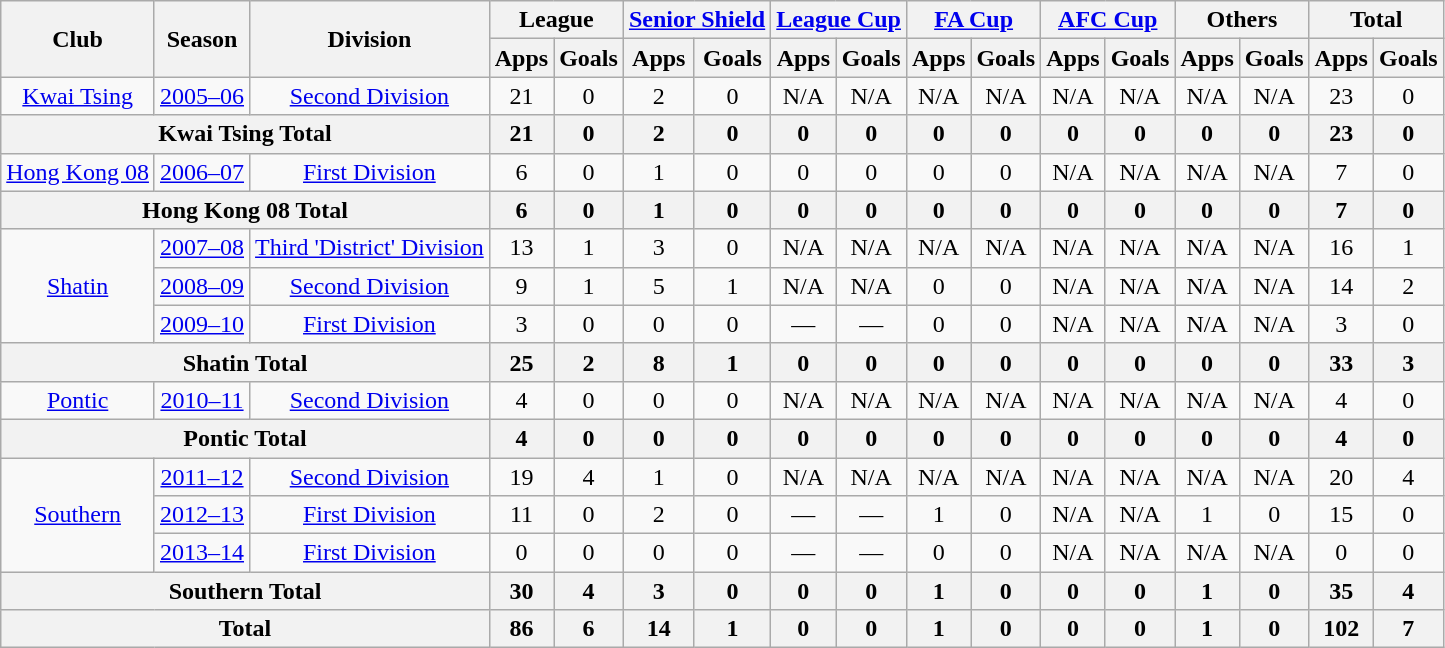<table class="wikitable" style="text-align: center;">
<tr>
<th rowspan="2">Club</th>
<th rowspan="2">Season</th>
<th rowspan="2">Division</th>
<th colspan="2">League</th>
<th colspan="2"><a href='#'>Senior Shield</a></th>
<th colspan="2"><a href='#'>League Cup</a></th>
<th colspan="2"><a href='#'>FA Cup</a></th>
<th colspan="2"><a href='#'>AFC Cup</a></th>
<th colspan="2">Others</th>
<th colspan="2">Total</th>
</tr>
<tr>
<th>Apps</th>
<th>Goals</th>
<th>Apps</th>
<th>Goals</th>
<th>Apps</th>
<th>Goals</th>
<th>Apps</th>
<th>Goals</th>
<th>Apps</th>
<th>Goals</th>
<th>Apps</th>
<th>Goals</th>
<th>Apps</th>
<th>Goals</th>
</tr>
<tr>
<td rowspan="1" valign="center"><a href='#'>Kwai Tsing</a></td>
<td><a href='#'>2005–06</a></td>
<td><a href='#'>Second Division</a></td>
<td>21</td>
<td>0</td>
<td>2</td>
<td>0</td>
<td>N/A</td>
<td>N/A</td>
<td>N/A</td>
<td>N/A</td>
<td>N/A</td>
<td>N/A</td>
<td>N/A</td>
<td>N/A</td>
<td>23</td>
<td>0</td>
</tr>
<tr>
<th colspan="3">Kwai Tsing Total</th>
<th>21</th>
<th>0</th>
<th>2</th>
<th>0</th>
<th>0</th>
<th>0</th>
<th>0</th>
<th>0</th>
<th>0</th>
<th>0</th>
<th>0</th>
<th>0</th>
<th>23</th>
<th>0</th>
</tr>
<tr>
<td rowspan="1" valign="center"><a href='#'>Hong Kong 08</a></td>
<td><a href='#'>2006–07</a></td>
<td><a href='#'>First Division</a></td>
<td>6</td>
<td>0</td>
<td>1</td>
<td>0</td>
<td>0</td>
<td>0</td>
<td>0</td>
<td>0</td>
<td>N/A</td>
<td>N/A</td>
<td>N/A</td>
<td>N/A</td>
<td>7</td>
<td>0</td>
</tr>
<tr>
<th colspan="3">Hong Kong 08 Total</th>
<th>6</th>
<th>0</th>
<th>1</th>
<th>0</th>
<th>0</th>
<th>0</th>
<th>0</th>
<th>0</th>
<th>0</th>
<th>0</th>
<th>0</th>
<th>0</th>
<th>7</th>
<th>0</th>
</tr>
<tr>
<td rowspan="3" valign="center"><a href='#'>Shatin</a></td>
<td><a href='#'>2007–08</a></td>
<td><a href='#'>Third 'District' Division</a></td>
<td>13</td>
<td>1</td>
<td>3</td>
<td>0</td>
<td>N/A</td>
<td>N/A</td>
<td>N/A</td>
<td>N/A</td>
<td>N/A</td>
<td>N/A</td>
<td>N/A</td>
<td>N/A</td>
<td>16</td>
<td>1</td>
</tr>
<tr>
<td><a href='#'>2008–09</a></td>
<td><a href='#'>Second Division</a></td>
<td>9</td>
<td>1</td>
<td>5</td>
<td>1</td>
<td>N/A</td>
<td>N/A</td>
<td>0</td>
<td>0</td>
<td>N/A</td>
<td>N/A</td>
<td>N/A</td>
<td>N/A</td>
<td>14</td>
<td>2</td>
</tr>
<tr>
<td><a href='#'>2009–10</a></td>
<td><a href='#'>First Division</a></td>
<td>3</td>
<td>0</td>
<td>0</td>
<td>0</td>
<td>—</td>
<td>—</td>
<td>0</td>
<td>0</td>
<td>N/A</td>
<td>N/A</td>
<td>N/A</td>
<td>N/A</td>
<td>3</td>
<td>0</td>
</tr>
<tr>
<th colspan="3">Shatin Total</th>
<th>25</th>
<th>2</th>
<th>8</th>
<th>1</th>
<th>0</th>
<th>0</th>
<th>0</th>
<th>0</th>
<th>0</th>
<th>0</th>
<th>0</th>
<th>0</th>
<th>33</th>
<th>3</th>
</tr>
<tr>
<td rowspan="1" valign="center"><a href='#'>Pontic</a></td>
<td><a href='#'>2010–11</a></td>
<td><a href='#'>Second Division</a></td>
<td>4</td>
<td>0</td>
<td>0</td>
<td>0</td>
<td>N/A</td>
<td>N/A</td>
<td>N/A</td>
<td>N/A</td>
<td>N/A</td>
<td>N/A</td>
<td>N/A</td>
<td>N/A</td>
<td>4</td>
<td>0</td>
</tr>
<tr>
<th colspan="3">Pontic Total</th>
<th>4</th>
<th>0</th>
<th>0</th>
<th>0</th>
<th>0</th>
<th>0</th>
<th>0</th>
<th>0</th>
<th>0</th>
<th>0</th>
<th>0</th>
<th>0</th>
<th>4</th>
<th>0</th>
</tr>
<tr>
<td rowspan="3" valign="center"><a href='#'>Southern</a></td>
<td><a href='#'>2011–12</a></td>
<td><a href='#'>Second Division</a></td>
<td>19</td>
<td>4</td>
<td>1</td>
<td>0</td>
<td>N/A</td>
<td>N/A</td>
<td>N/A</td>
<td>N/A</td>
<td>N/A</td>
<td>N/A</td>
<td>N/A</td>
<td>N/A</td>
<td>20</td>
<td>4</td>
</tr>
<tr>
<td><a href='#'>2012–13</a></td>
<td><a href='#'>First Division</a></td>
<td>11</td>
<td>0</td>
<td>2</td>
<td>0</td>
<td>—</td>
<td>—</td>
<td>1</td>
<td>0</td>
<td>N/A</td>
<td>N/A</td>
<td>1</td>
<td>0</td>
<td>15</td>
<td>0</td>
</tr>
<tr>
<td><a href='#'>2013–14</a></td>
<td><a href='#'>First Division</a></td>
<td>0</td>
<td>0</td>
<td>0</td>
<td>0</td>
<td>—</td>
<td>—</td>
<td>0</td>
<td>0</td>
<td>N/A</td>
<td>N/A</td>
<td>N/A</td>
<td>N/A</td>
<td>0</td>
<td>0</td>
</tr>
<tr>
<th colspan="3">Southern Total</th>
<th>30</th>
<th>4</th>
<th>3</th>
<th>0</th>
<th>0</th>
<th>0</th>
<th>1</th>
<th>0</th>
<th>0</th>
<th>0</th>
<th>1</th>
<th>0</th>
<th>35</th>
<th>4</th>
</tr>
<tr>
<th colspan="3">Total</th>
<th>86</th>
<th>6</th>
<th>14</th>
<th>1</th>
<th>0</th>
<th>0</th>
<th>1</th>
<th>0</th>
<th>0</th>
<th>0</th>
<th>1</th>
<th>0</th>
<th>102</th>
<th>7</th>
</tr>
</table>
